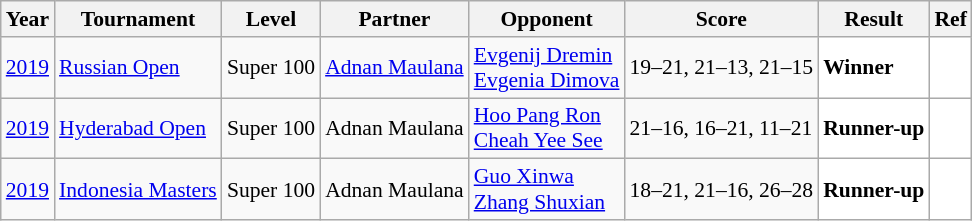<table class="sortable wikitable" style="font-size: 90%">
<tr>
<th>Year</th>
<th>Tournament</th>
<th>Level</th>
<th>Partner</th>
<th>Opponent</th>
<th>Score</th>
<th>Result</th>
<th>Ref</th>
</tr>
<tr>
<td align="center"><a href='#'>2019</a></td>
<td align="left"><a href='#'>Russian Open</a></td>
<td align="left">Super 100</td>
<td align="left"> <a href='#'>Adnan Maulana</a></td>
<td align="left"> <a href='#'>Evgenij Dremin</a><br> <a href='#'>Evgenia Dimova</a></td>
<td align="left">19–21, 21–13, 21–15</td>
<td style="text-align:left; background:white"> <strong>Winner</strong></td>
<td style="text-align:center; background:white"></td>
</tr>
<tr>
<td align="center"><a href='#'>2019</a></td>
<td align="left"><a href='#'>Hyderabad Open</a></td>
<td align="left">Super 100</td>
<td align="left"> Adnan Maulana</td>
<td align="left"> <a href='#'>Hoo Pang Ron</a><br> <a href='#'>Cheah Yee See</a></td>
<td align="left">21–16, 16–21, 11–21</td>
<td style="text-align:left; background:white"> <strong>Runner-up</strong></td>
<td style="text-align:center; background:white"></td>
</tr>
<tr>
<td align="center"><a href='#'>2019</a></td>
<td align="left"><a href='#'>Indonesia Masters</a></td>
<td align="left">Super 100</td>
<td align="left"> Adnan Maulana</td>
<td align="left"> <a href='#'>Guo Xinwa</a><br> <a href='#'>Zhang Shuxian</a></td>
<td align="left">18–21, 21–16, 26–28</td>
<td style="text-align:left; background:white"> <strong>Runner-up</strong></td>
<td style="text-align:center; background:white"></td>
</tr>
</table>
